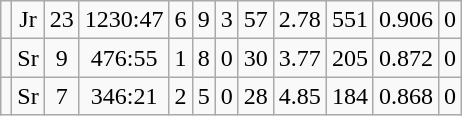<table class="wikitable sortable" style="text-align:center">
<tr>
<td align=left></td>
<td>Jr</td>
<td>23</td>
<td>1230:47</td>
<td>6</td>
<td>9</td>
<td>3</td>
<td>57</td>
<td>2.78</td>
<td>551</td>
<td>0.906</td>
<td>0</td>
</tr>
<tr>
<td align=left></td>
<td>Sr</td>
<td>9</td>
<td>476:55</td>
<td>1</td>
<td>8</td>
<td>0</td>
<td>30</td>
<td>3.77</td>
<td>205</td>
<td>0.872</td>
<td>0</td>
</tr>
<tr>
<td align=left></td>
<td>Sr</td>
<td>7</td>
<td>346:21</td>
<td>2</td>
<td>5</td>
<td>0</td>
<td>28</td>
<td>4.85</td>
<td>184</td>
<td>0.868</td>
<td>0</td>
</tr>
</table>
